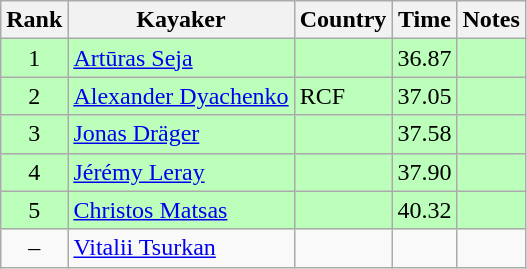<table class="wikitable" style="text-align:center">
<tr>
<th>Rank</th>
<th>Kayaker</th>
<th>Country</th>
<th>Time</th>
<th>Notes</th>
</tr>
<tr bgcolor=bbffbb>
<td>1</td>
<td align="left"><a href='#'>Artūras Seja</a></td>
<td align="left"></td>
<td>36.87</td>
<td></td>
</tr>
<tr bgcolor=bbffbb>
<td>2</td>
<td align="left"><a href='#'>Alexander Dyachenko</a></td>
<td align="left"> RCF</td>
<td>37.05</td>
<td></td>
</tr>
<tr bgcolor=bbffbb>
<td>3</td>
<td align="left"><a href='#'>Jonas Dräger</a></td>
<td align="left"></td>
<td>37.58</td>
<td></td>
</tr>
<tr bgcolor=bbffbb>
<td>4</td>
<td align="left"><a href='#'>Jérémy Leray</a></td>
<td align="left"></td>
<td>37.90</td>
<td></td>
</tr>
<tr bgcolor=bbffbb>
<td>5</td>
<td align="left"><a href='#'>Christos Matsas</a></td>
<td align="left"></td>
<td>40.32</td>
<td></td>
</tr>
<tr>
<td>–</td>
<td align="left"><a href='#'>Vitalii Tsurkan</a></td>
<td align="left"></td>
<td></td>
<td></td>
</tr>
</table>
